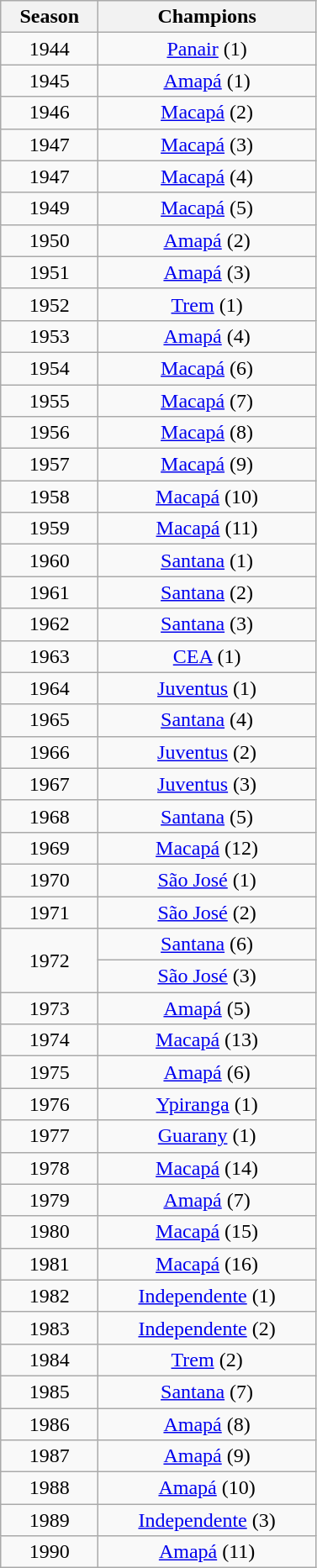<table class="wikitable" style="text-align:center; margin-left:1em;">
<tr>
<th style="width:70px">Season</th>
<th style="width:165px">Champions</th>
</tr>
<tr>
<td>1944</td>
<td><a href='#'>Panair</a> (1)</td>
</tr>
<tr>
<td>1945</td>
<td><a href='#'>Amapá</a> (1)</td>
</tr>
<tr>
<td>1946</td>
<td><a href='#'>Macapá</a> (2)</td>
</tr>
<tr>
<td>1947</td>
<td><a href='#'>Macapá</a> (3)</td>
</tr>
<tr>
<td>1947</td>
<td><a href='#'>Macapá</a> (4)</td>
</tr>
<tr>
<td>1949</td>
<td><a href='#'>Macapá</a> (5)</td>
</tr>
<tr>
<td>1950</td>
<td><a href='#'>Amapá</a> (2)</td>
</tr>
<tr>
<td>1951</td>
<td><a href='#'>Amapá</a> (3)</td>
</tr>
<tr>
<td>1952</td>
<td><a href='#'>Trem</a> (1)</td>
</tr>
<tr>
<td>1953</td>
<td><a href='#'>Amapá</a> (4)</td>
</tr>
<tr>
<td>1954</td>
<td><a href='#'>Macapá</a> (6)</td>
</tr>
<tr>
<td>1955</td>
<td><a href='#'>Macapá</a> (7)</td>
</tr>
<tr>
<td>1956</td>
<td><a href='#'>Macapá</a> (8)</td>
</tr>
<tr>
<td>1957</td>
<td><a href='#'>Macapá</a> (9)</td>
</tr>
<tr>
<td>1958</td>
<td><a href='#'>Macapá</a> (10)</td>
</tr>
<tr>
<td>1959</td>
<td><a href='#'>Macapá</a> (11)</td>
</tr>
<tr>
<td>1960</td>
<td><a href='#'>Santana</a> (1)</td>
</tr>
<tr>
<td>1961</td>
<td><a href='#'>Santana</a> (2)</td>
</tr>
<tr>
<td>1962</td>
<td><a href='#'>Santana</a> (3)</td>
</tr>
<tr>
<td>1963</td>
<td><a href='#'>CEA</a> (1)</td>
</tr>
<tr>
<td>1964</td>
<td><a href='#'>Juventus</a> (1)</td>
</tr>
<tr>
<td>1965</td>
<td><a href='#'>Santana</a> (4)</td>
</tr>
<tr>
<td>1966</td>
<td><a href='#'>Juventus</a> (2)</td>
</tr>
<tr>
<td>1967</td>
<td><a href='#'>Juventus</a> (3)</td>
</tr>
<tr>
<td>1968</td>
<td><a href='#'>Santana</a> (5)</td>
</tr>
<tr>
<td>1969</td>
<td><a href='#'>Macapá</a> (12)</td>
</tr>
<tr>
<td>1970</td>
<td><a href='#'>São José</a> (1)</td>
</tr>
<tr>
<td>1971</td>
<td><a href='#'>São José</a> (2)</td>
</tr>
<tr>
<td rowspan=2>1972</td>
<td><a href='#'>Santana</a> (6)</td>
</tr>
<tr>
<td><a href='#'>São José</a> (3)</td>
</tr>
<tr>
<td>1973</td>
<td><a href='#'>Amapá</a> (5)</td>
</tr>
<tr>
<td>1974</td>
<td><a href='#'>Macapá</a> (13)</td>
</tr>
<tr>
<td>1975</td>
<td><a href='#'>Amapá</a> (6)</td>
</tr>
<tr>
<td>1976</td>
<td><a href='#'>Ypiranga</a> (1)</td>
</tr>
<tr>
<td>1977</td>
<td><a href='#'>Guarany</a> (1)</td>
</tr>
<tr>
<td>1978</td>
<td><a href='#'>Macapá</a> (14)</td>
</tr>
<tr>
<td>1979</td>
<td><a href='#'>Amapá</a> (7)</td>
</tr>
<tr>
<td>1980</td>
<td><a href='#'>Macapá</a> (15)</td>
</tr>
<tr>
<td>1981</td>
<td><a href='#'>Macapá</a> (16)</td>
</tr>
<tr>
<td>1982</td>
<td><a href='#'>Independente</a> (1)</td>
</tr>
<tr>
<td>1983</td>
<td><a href='#'>Independente</a> (2)</td>
</tr>
<tr>
<td>1984</td>
<td><a href='#'>Trem</a> (2)</td>
</tr>
<tr>
<td>1985</td>
<td><a href='#'>Santana</a> (7)</td>
</tr>
<tr>
<td>1986</td>
<td><a href='#'>Amapá</a> (8)</td>
</tr>
<tr>
<td>1987</td>
<td><a href='#'>Amapá</a> (9)</td>
</tr>
<tr>
<td>1988</td>
<td><a href='#'>Amapá</a> (10)</td>
</tr>
<tr>
<td>1989</td>
<td><a href='#'>Independente</a> (3)</td>
</tr>
<tr>
<td>1990</td>
<td><a href='#'>Amapá</a> (11)</td>
</tr>
</table>
